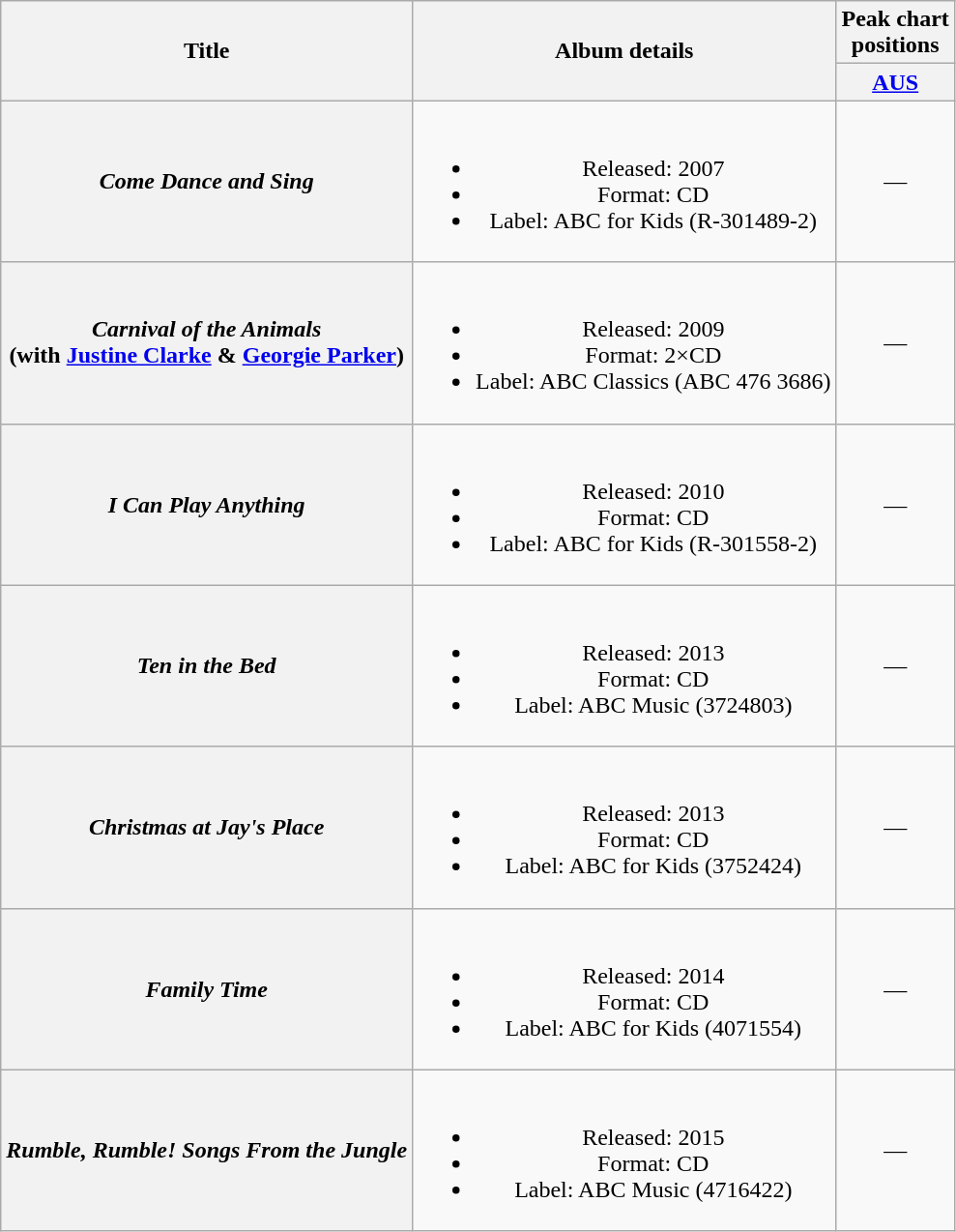<table class="wikitable plainrowheaders" style="text-align:center;" border="1">
<tr>
<th scope="col" rowspan="2">Title</th>
<th scope="col" rowspan="2">Album details</th>
<th scope="col" colspan="1">Peak chart<br>positions</th>
</tr>
<tr>
<th scope="col" style="text-align:center;"><a href='#'>AUS</a><br></th>
</tr>
<tr>
<th scope="row"><em>Come Dance and Sing</em></th>
<td><br><ul><li>Released: 2007</li><li>Format: CD</li><li>Label: ABC for Kids (R-301489-2)</li></ul></td>
<td align="center">—</td>
</tr>
<tr>
<th scope="row"><em>Carnival of the Animals</em> <br> (with <a href='#'>Justine Clarke</a> & <a href='#'>Georgie Parker</a>)</th>
<td><br><ul><li>Released: 2009</li><li>Format: 2×CD</li><li>Label: ABC Classics (ABC 476 3686)</li></ul></td>
<td align="center">—</td>
</tr>
<tr>
<th scope="row"><em>I Can Play Anything</em></th>
<td><br><ul><li>Released: 2010</li><li>Format: CD</li><li>Label: ABC for Kids (R-301558-2)</li></ul></td>
<td align="center">—</td>
</tr>
<tr>
<th scope="row"><em>Ten in the Bed</em></th>
<td><br><ul><li>Released: 2013</li><li>Format: CD</li><li>Label: ABC Music (3724803)</li></ul></td>
<td align="center">—</td>
</tr>
<tr>
<th scope="row"><em>Christmas at Jay's Place</em></th>
<td><br><ul><li>Released: 2013</li><li>Format: CD</li><li>Label: ABC for Kids (3752424)</li></ul></td>
<td align="center">—</td>
</tr>
<tr>
<th scope="row"><em>Family Time</em></th>
<td><br><ul><li>Released: 2014</li><li>Format: CD</li><li>Label: ABC for Kids (4071554)</li></ul></td>
<td align="center">—</td>
</tr>
<tr>
<th scope="row"><em>Rumble, Rumble! Songs From the Jungle</em></th>
<td><br><ul><li>Released: 2015</li><li>Format: CD</li><li>Label: ABC Music (4716422)</li></ul></td>
<td align="center">—</td>
</tr>
</table>
